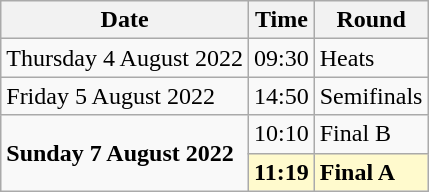<table class="wikitable">
<tr>
<th>Date</th>
<th>Time</th>
<th>Round</th>
</tr>
<tr>
<td>Thursday 4 August 2022</td>
<td>09:30</td>
<td>Heats</td>
</tr>
<tr>
<td>Friday 5 August 2022</td>
<td>14:50</td>
<td>Semifinals</td>
</tr>
<tr>
<td rowspan=2><strong>Sunday 7 August 2022</strong></td>
<td>10:10</td>
<td>Final B</td>
</tr>
<tr>
<td style=background:lemonchiffon><strong>11:19</strong></td>
<td style=background:lemonchiffon><strong>Final A</strong></td>
</tr>
</table>
